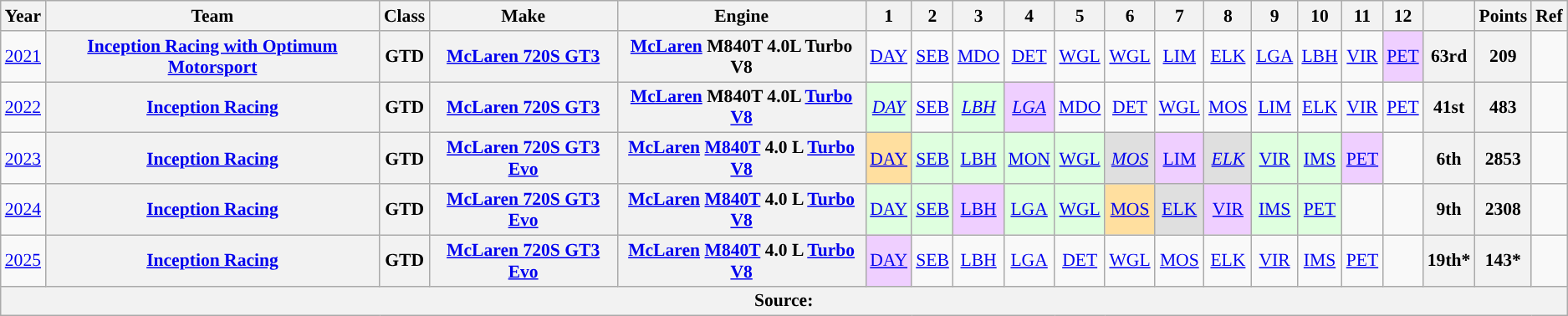<table class="wikitable" style="text-align:center; font-size:90%">
<tr>
<th>Year</th>
<th>Team</th>
<th>Class</th>
<th>Make</th>
<th>Engine</th>
<th>1</th>
<th>2</th>
<th>3</th>
<th>4</th>
<th>5</th>
<th>6</th>
<th>7</th>
<th>8</th>
<th>9</th>
<th>10</th>
<th>11</th>
<th>12</th>
<th></th>
<th>Points</th>
<th>Ref</th>
</tr>
<tr>
<td><a href='#'>2021</a></td>
<th><a href='#'>Inception Racing with Optimum Motorsport</a></th>
<th>GTD</th>
<th><a href='#'>McLaren 720S GT3</a></th>
<th><a href='#'>McLaren</a> M840T 4.0L Turbo V8</th>
<td><a href='#'>DAY</a></td>
<td><a href='#'>SEB</a></td>
<td><a href='#'>MDO</a></td>
<td><a href='#'>DET</a></td>
<td><a href='#'>WGL</a></td>
<td><a href='#'>WGL</a></td>
<td><a href='#'>LIM</a><br></td>
<td><a href='#'>ELK</a></td>
<td><a href='#'>LGA</a></td>
<td><a href='#'>LBH</a></td>
<td><a href='#'>VIR</a></td>
<td style="background:#EFCFFF;"><a href='#'>PET</a><br></td>
<th>63rd</th>
<th>209</th>
<td></td>
</tr>
<tr>
<td><a href='#'>2022</a></td>
<th><a href='#'>Inception Racing</a></th>
<th>GTD</th>
<th><a href='#'>McLaren 720S GT3</a></th>
<th><a href='#'>McLaren</a> M840T 4.0L <a href='#'>Turbo</a> <a href='#'>V8</a></th>
<td style="background:#DFFFDF;"><em><a href='#'>DAY</a></em><br></td>
<td><a href='#'>SEB</a></td>
<td style="background:#DFFFDF;"><em><a href='#'>LBH</a></em><br></td>
<td style="background:#EFCFFF;"><em><a href='#'>LGA</a></em><br></td>
<td><a href='#'>MDO</a></td>
<td><a href='#'>DET</a></td>
<td style="background:#;”"><a href='#'>WGL</a></td>
<td><a href='#'>MOS</a><br></td>
<td><a href='#'>LIM</a><br></td>
<td><a href='#'>ELK</a><br></td>
<td><a href='#'>VIR</a><br></td>
<td style="background:#;”"><a href='#'>PET</a><br></td>
<th>41st</th>
<th>483</th>
<td></td>
</tr>
<tr>
<td><a href='#'>2023</a></td>
<th><a href='#'>Inception Racing</a></th>
<th>GTD</th>
<th><a href='#'>McLaren 720S GT3 Evo</a></th>
<th><a href='#'>McLaren</a> <a href='#'>M840T</a> 4.0 L <a href='#'>Turbo</a> <a href='#'>V8</a></th>
<td style="background:#ffdf9f;"><a href='#'>DAY</a><br></td>
<td style="background:#dfffdf;"><a href='#'>SEB</a><br></td>
<td style="background:#dfffdf;"><a href='#'>LBH</a><br></td>
<td style="background:#dfffdf;"><a href='#'>MON</a><br></td>
<td style="background:#dfffdf;"><a href='#'>WGL</a><br></td>
<td style="background:#dfdfdf;"><em><a href='#'>MOS</a><br></em></td>
<td style="background:#efcfff;"><a href='#'>LIM</a><br></td>
<td style="background:#dfdfdf;"><em><a href='#'>ELK</a><br></em></td>
<td style="background:#dfffdf;"><a href='#'>VIR</a><br></td>
<td style="background:#dfffdf;"><a href='#'>IMS</a><br></td>
<td style="background:#efcfff;"><a href='#'>PET</a><br></td>
<td></td>
<th>6th</th>
<th>2853</th>
<td></td>
</tr>
<tr>
<td><a href='#'>2024</a></td>
<th><a href='#'>Inception Racing</a></th>
<th>GTD</th>
<th><a href='#'>McLaren 720S GT3 Evo</a></th>
<th><a href='#'>McLaren</a> <a href='#'>M840T</a> 4.0 L <a href='#'>Turbo</a> <a href='#'>V8</a></th>
<td style="background:#dfffdf;"><a href='#'>DAY</a><br></td>
<td style="background:#dfffdf;"><a href='#'>SEB</a><br></td>
<td style="background:#efcfff;"><a href='#'>LBH</a><br></td>
<td style="background:#dfffdf;"><a href='#'>LGA</a><br></td>
<td style="background:#dfffdf;"><a href='#'>WGL</a><br></td>
<td style="background:#ffdf9f;"><a href='#'>MOS</a><br></td>
<td style="background:#dfdfdf;"><a href='#'>ELK</a><br></td>
<td style="background:#efcfff;"><a href='#'>VIR</a><br></td>
<td style="background:#dfffdf;"><a href='#'>IMS</a><br></td>
<td style="background:#dfffdf;"><a href='#'>PET</a><br></td>
<td></td>
<td></td>
<th>9th</th>
<th>2308</th>
<td></td>
</tr>
<tr>
<td><a href='#'>2025</a></td>
<th><a href='#'>Inception Racing</a></th>
<th>GTD</th>
<th><a href='#'>McLaren 720S GT3 Evo</a></th>
<th><a href='#'>McLaren</a> <a href='#'>M840T</a> 4.0 L <a href='#'>Turbo</a> <a href='#'>V8</a></th>
<td style="background:#EFCFFF;"><a href='#'>DAY</a><br></td>
<td><a href='#'>SEB</a></td>
<td><a href='#'>LBH</a></td>
<td><a href='#'>LGA</a></td>
<td><a href='#'>DET</a></td>
<td><a href='#'>WGL</a></td>
<td><a href='#'>MOS</a></td>
<td><a href='#'>ELK</a></td>
<td><a href='#'>VIR</a></td>
<td><a href='#'>IMS</a></td>
<td><a href='#'>PET</a></td>
<td></td>
<th>19th*</th>
<th>143*</th>
<td></td>
</tr>
<tr>
<th colspan="20">Source:</th>
</tr>
</table>
